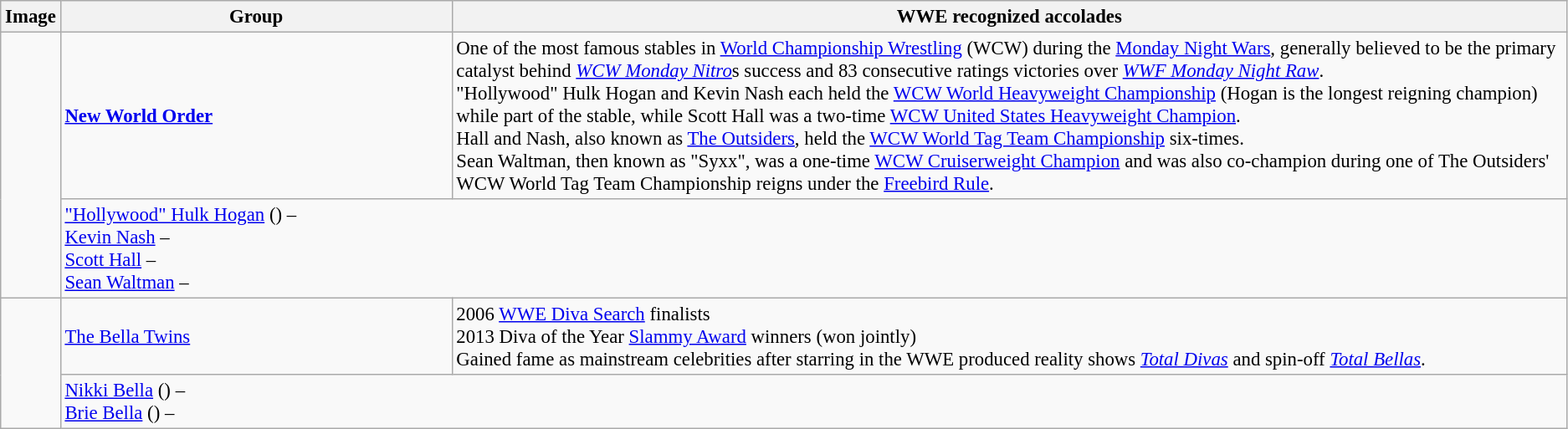<table class="wikitable" style="font-size: 95%">
<tr>
<th style="width:1%;">Image</th>
<th style="width:25%;">Group</th>
<th class="unsortable">WWE recognized accolades</th>
</tr>
<tr>
<td rowspan=2><br><br></td>
<td><a href='#'><strong>New World Order</strong></a></td>
<td>One of the most famous stables in <a href='#'>World Championship Wrestling</a> (WCW) during the <a href='#'>Monday Night Wars</a>, generally believed to be the primary catalyst behind <em><a href='#'>WCW Monday Nitro</a></em>s success and 83 consecutive ratings victories over <em><a href='#'>WWF Monday Night Raw</a></em>.<br>"Hollywood" Hulk Hogan and Kevin Nash each held the <a href='#'>WCW World Heavyweight Championship</a> (Hogan is the longest reigning champion) while part of the stable, while Scott Hall was a two-time <a href='#'>WCW United States Heavyweight Champion</a>.<br>Hall and Nash, also known as <a href='#'>The Outsiders</a>, held the <a href='#'>WCW World Tag Team Championship</a> six-times.<br>Sean Waltman, then known as "Syxx", was a one-time <a href='#'>WCW Cruiserweight Champion</a> and was also co-champion during one of The Outsiders' WCW World Tag Team Championship reigns under the <a href='#'>Freebird Rule</a>.</td>
</tr>
<tr>
<td colspan="3"><a href='#'>"Hollywood" Hulk Hogan</a> () – <br><a href='#'>Kevin Nash</a> – <br><a href='#'>Scott Hall</a> – <br><a href='#'>Sean Waltman</a> – </td>
</tr>
<tr>
<td rowspan=2><br></td>
<td><a href='#'>The Bella Twins</a></td>
<td>2006 <a href='#'>WWE Diva Search</a> finalists<br>2013 Diva of the Year <a href='#'>Slammy Award</a> winners (won jointly)<br>Gained fame as mainstream celebrities after starring in the WWE produced reality shows <em><a href='#'>Total Divas</a></em> and spin-off <em><a href='#'>Total Bellas</a></em>.</td>
</tr>
<tr>
<td colspan="3"><a href='#'>Nikki Bella</a> () – <br><a href='#'>Brie Bella</a> () – </td>
</tr>
</table>
